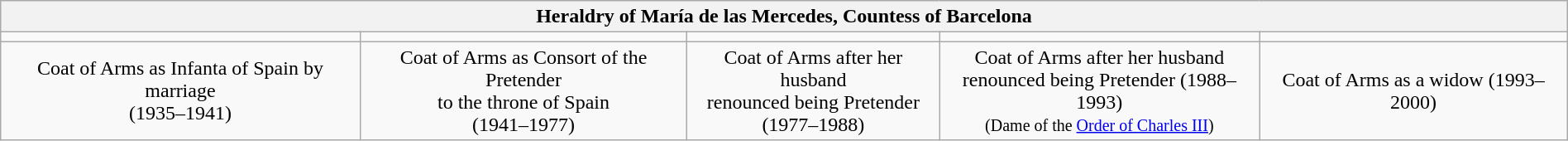<table class="wikitable collapsible collapsed"  style="min-width:50em; margin:auto; text-align:center;">
<tr>
<th colspan=5>Heraldry of María de las Mercedes, Countess of Barcelona</th>
</tr>
<tr>
<td></td>
<td></td>
<td></td>
<td></td>
<td></td>
</tr>
<tr>
<td>Coat of Arms as Infanta of Spain by marriage<br> (1935–1941)</td>
<td>Coat of Arms as Consort of the Pretender<br>to the throne of Spain<br> (1941–1977)</td>
<td>Coat of Arms after her husband<br>renounced being Pretender<br> (1977–1988)</td>
<td>Coat of Arms after her husband<br>renounced being Pretender (1988–1993)<br><small>(Dame of the <a href='#'>Order of Charles III</a>)</small></td>
<td>Coat of Arms as a widow (1993–2000)</td>
</tr>
</table>
